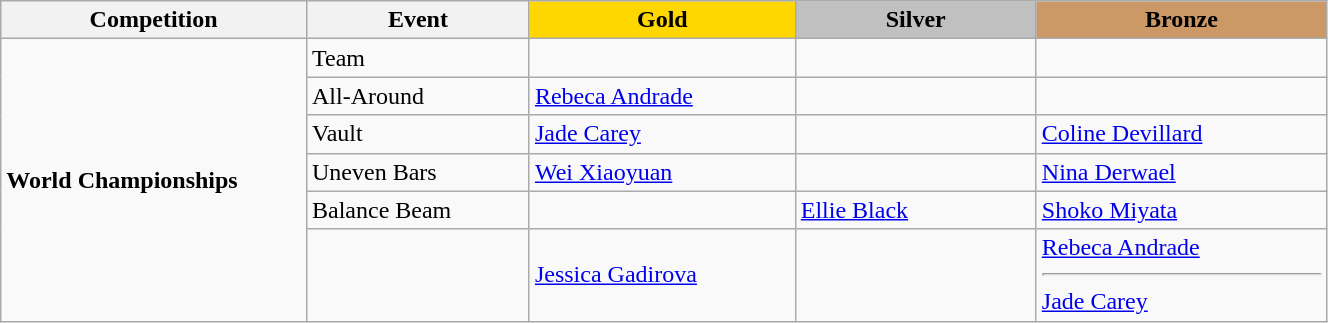<table class="wikitable" style="width:70%;">
<tr>
<th style="text-align:center; width:5%;">Competition</th>
<th style="text-align:center; width:5%;">Event</th>
<td style="text-align:center; width:6%; background:gold;"><strong>Gold</strong></td>
<td style="text-align:center; width:6%; background:silver;"><strong>Silver</strong></td>
<td style="text-align:center; width:7%; background:#c96;"><strong>Bronze</strong></td>
</tr>
<tr>
<td rowspan=6><strong>World Championships</strong></td>
<td>Team</td>
<td></td>
<td></td>
<td></td>
</tr>
<tr>
<td>All-Around</td>
<td> <a href='#'>Rebeca Andrade</a></td>
<td> </td>
<td></td>
</tr>
<tr>
<td>Vault</td>
<td> <a href='#'>Jade Carey</a></td>
<td></td>
<td> <a href='#'>Coline Devillard</a></td>
</tr>
<tr>
<td>Uneven Bars</td>
<td> <a href='#'>Wei Xiaoyuan</a></td>
<td></td>
<td> <a href='#'>Nina Derwael</a></td>
</tr>
<tr>
<td>Balance Beam</td>
<td></td>
<td> <a href='#'>Ellie Black</a></td>
<td> <a href='#'>Shoko Miyata</a></td>
</tr>
<tr>
<td></td>
<td> <a href='#'>Jessica Gadirova</a></td>
<td> </td>
<td> <a href='#'>Rebeca Andrade</a><hr> <a href='#'>Jade Carey</a></td>
</tr>
</table>
